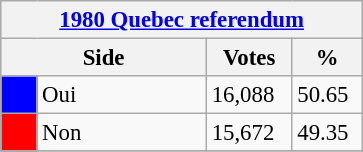<table class="wikitable" style="font-size: 95%; clear:both">
<tr style="background-color:#E9E9E9">
<th colspan=4><a href='#'>1980 Quebec referendum</a></th>
</tr>
<tr style="background-color:#E9E9E9">
<th colspan=2 style="width: 130px">Side</th>
<th style="width: 50px">Votes</th>
<th style="width: 40px">%</th>
</tr>
<tr>
<td bgcolor="blue"></td>
<td>Oui</td>
<td>16,088</td>
<td>50.65</td>
</tr>
<tr>
<td bgcolor="red"></td>
<td>Non</td>
<td>15,672</td>
<td>49.35</td>
</tr>
<tr>
</tr>
</table>
